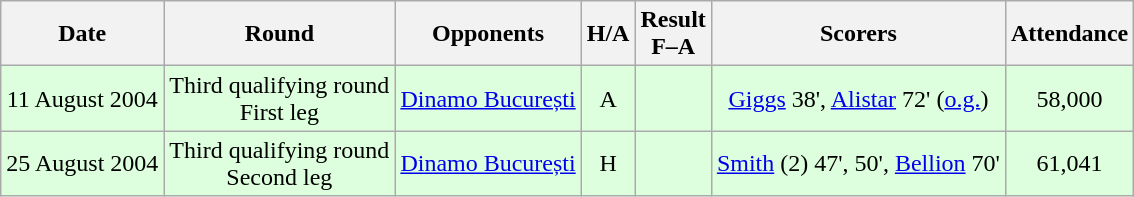<table class="wikitable" style="text-align:center">
<tr>
<th>Date</th>
<th>Round</th>
<th>Opponents</th>
<th>H/A</th>
<th>Result<br>F–A</th>
<th>Scorers</th>
<th>Attendance</th>
</tr>
<tr style="background:#dfd">
<td>11 August 2004</td>
<td>Third qualifying round<br>First leg</td>
<td><a href='#'>Dinamo București</a></td>
<td>A</td>
<td></td>
<td><a href='#'>Giggs</a> 38', <a href='#'>Alistar</a> 72' (<a href='#'>o.g.</a>)</td>
<td>58,000</td>
</tr>
<tr style="background:#dfd">
<td>25 August 2004</td>
<td>Third qualifying round<br>Second leg</td>
<td><a href='#'>Dinamo București</a></td>
<td>H</td>
<td></td>
<td><a href='#'>Smith</a> (2) 47', 50', <a href='#'>Bellion</a> 70'</td>
<td>61,041</td>
</tr>
</table>
